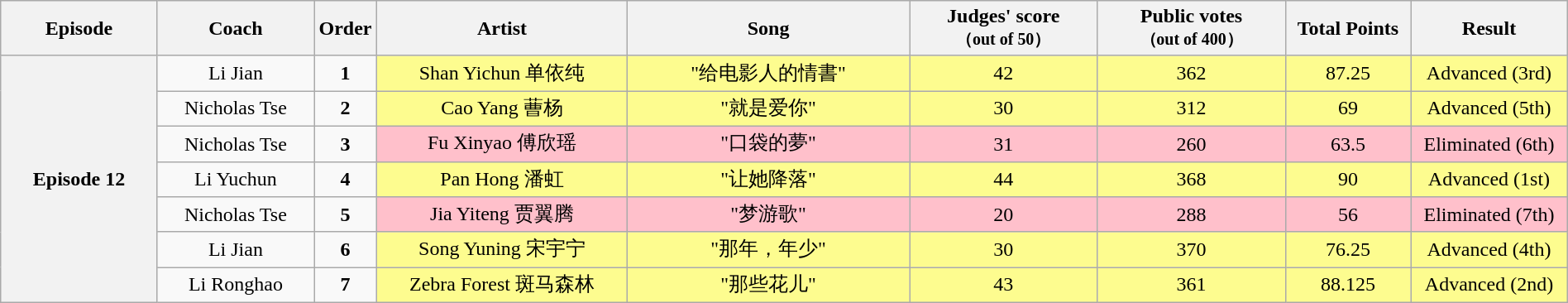<table class="wikitable" style="text-align:center;width:100%">
<tr>
<th style="width:10%;">Episode</th>
<th width="10%">Coach</th>
<th width="4%">Order</th>
<th width="16%">Artist</th>
<th width="18%">Song</th>
<th width="12%">Judges' score<br><small>（out of 50）</small></th>
<th width="12%">Public votes<br><small>（out of 400）</small></th>
<th width="8%">Total Points</th>
<th width="10%">Result</th>
</tr>
<tr>
<th rowspan="8" scope="row">Episode 12<br><small></small></th>
<td>Li Jian</td>
<td><strong>1</strong></td>
<td style="background:#FDFC8F">Shan Yichun 单依纯</td>
<td style="background:#FDFC8F">"给电影人的情書"</td>
<td style="background:#FDFC8F">42</td>
<td style="background:#FDFC8F">362</td>
<td style="background:#FDFC8F">87.25</td>
<td style="background:#FDFC8F">Advanced (3rd)</td>
</tr>
<tr>
<td>Nicholas Tse</td>
<td><strong>2</strong></td>
<td style="background:#FDFC8F">Cao Yang 蓸杨</td>
<td style="background:#FDFC8F">"就是爱你"</td>
<td style="background:#FDFC8F">30</td>
<td style="background:#FDFC8F">312</td>
<td style="background:#FDFC8F">69</td>
<td style="background:#FDFC8F">Advanced (5th)</td>
</tr>
<tr>
<td>Nicholas Tse</td>
<td><strong>3</strong></td>
<td style="background:pink">Fu Xinyao 傅欣瑶</td>
<td style="background:pink">"口袋的夢"</td>
<td style="background:pink">31</td>
<td style="background:pink">260</td>
<td style="background:pink">63.5</td>
<td style="background:pink">Eliminated (6th)</td>
</tr>
<tr>
<td>Li Yuchun</td>
<td><strong>4</strong></td>
<td style="background:#FDFC8F">Pan Hong 潘虹</td>
<td style="background:#FDFC8F">"让她降落"</td>
<td style="background:#FDFC8F">44</td>
<td style="background:#FDFC8F">368</td>
<td style="background:#FDFC8F">90</td>
<td style="background:#FDFC8F">Advanced (1st)</td>
</tr>
<tr>
<td>Nicholas Tse</td>
<td><strong>5</strong></td>
<td style="background:pink">Jia Yiteng 贾翼腾</td>
<td style="background:pink">"梦游歌"</td>
<td style="background:pink">20</td>
<td style="background:pink">288</td>
<td style="background:pink">56</td>
<td style="background:pink">Eliminated (7th)</td>
</tr>
<tr>
<td>Li Jian</td>
<td><strong>6</strong></td>
<td style="background:#FDFC8F">Song Yuning 宋宇宁</td>
<td style="background:#FDFC8F">"那年，年少"</td>
<td style="background:#FDFC8F">30</td>
<td style="background:#FDFC8F">370</td>
<td style="background:#FDFC8F">76.25</td>
<td style="background:#FDFC8F">Advanced (4th)</td>
</tr>
<tr>
<td>Li Ronghao</td>
<td><strong>7</strong></td>
<td style="background:#FDFC8F">Zebra Forest 斑马森林</td>
<td style="background:#FDFC8F">"那些花儿"</td>
<td style="background:#FDFC8F">43</td>
<td style="background:#FDFC8F">361</td>
<td style="background:#FDFC8F">88.125</td>
<td style="background:#FDFC8F">Advanced (2nd)</td>
</tr>
</table>
